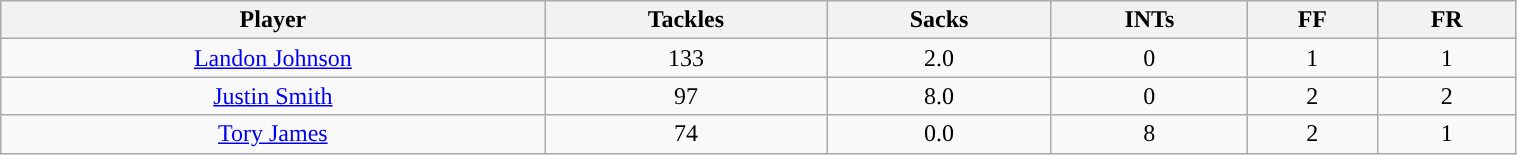<table class="wikitable" style="text-align:center;" width="80%">
<tr>
<th>Player</th>
<th>Tackles</th>
<th>Sacks</th>
<th>INTs</th>
<th>FF</th>
<th>FR</th>
</tr>
<tr>
<td><a href='#'>Landon Johnson</a></td>
<td>133</td>
<td>2.0</td>
<td>0</td>
<td>1</td>
<td>1</td>
</tr>
<tr>
<td><a href='#'>Justin Smith</a></td>
<td>97</td>
<td>8.0</td>
<td>0</td>
<td>2</td>
<td>2</td>
</tr>
<tr>
<td><a href='#'>Tory James</a></td>
<td>74</td>
<td>0.0</td>
<td>8</td>
<td>2</td>
<td>1</td>
</tr>
</table>
